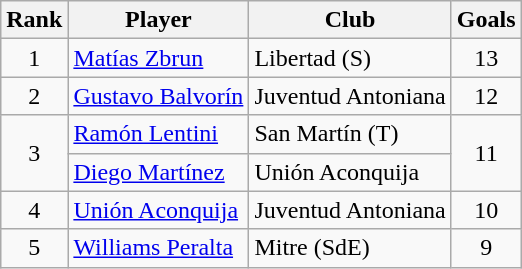<table class="wikitable" style="text-align:center">
<tr>
<th>Rank</th>
<th>Player</th>
<th>Club</th>
<th>Goals</th>
</tr>
<tr>
<td>1</td>
<td align="left"> <a href='#'>Matías Zbrun</a></td>
<td align="left">Libertad (S)</td>
<td>13</td>
</tr>
<tr>
<td>2</td>
<td align="left"> <a href='#'>Gustavo Balvorín</a></td>
<td align="left">Juventud Antoniana</td>
<td>12</td>
</tr>
<tr>
<td rowspan=2>3</td>
<td align="left"> <a href='#'>Ramón Lentini</a></td>
<td align="left">San Martín (T)</td>
<td rowspan=2>11</td>
</tr>
<tr>
<td align="left"> <a href='#'>Diego Martínez</a></td>
<td align="left">Unión Aconquija</td>
</tr>
<tr>
<td>4</td>
<td align="left"> <a href='#'>Unión Aconquija</a></td>
<td align="left">Juventud Antoniana</td>
<td>10</td>
</tr>
<tr>
<td>5</td>
<td align="left"> <a href='#'>Williams Peralta</a></td>
<td align="left">Mitre (SdE)</td>
<td>9</td>
</tr>
</table>
